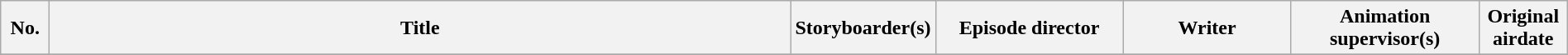<table class="wikitable" width="100%">
<tr>
<th style="width:2em;">No.</th>
<th>Title</th>
<th style="width:3em;">Storyboarder(s) </th>
<th style="width:9em;">Episode director</th>
<th style="width:8em;">Writer</th>
<th style="width:9em;">Animation supervisor(s) </th>
<th style="width:4em;">Original airdate</th>
</tr>
<tr>
</tr>
</table>
